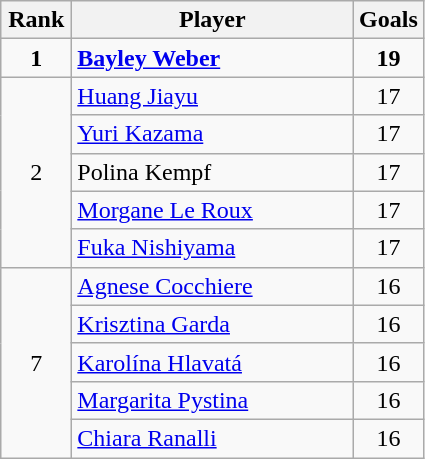<table class="wikitable" style="text-align: center;">
<tr>
<th width=40>Rank</th>
<th width=180>Player</th>
<th width=40>Goals</th>
</tr>
<tr>
<td><strong>1</strong></td>
<td align=left> <strong><a href='#'>Bayley Weber</a></strong></td>
<td><strong>19</strong></td>
</tr>
<tr>
<td rowspan="5">2</td>
<td align=left> <a href='#'>Huang Jiayu</a></td>
<td>17</td>
</tr>
<tr>
<td align=left> <a href='#'>Yuri Kazama</a></td>
<td>17</td>
</tr>
<tr>
<td align=left> Polina Kempf</td>
<td>17</td>
</tr>
<tr>
<td align=left> <a href='#'>Morgane Le Roux</a></td>
<td>17</td>
</tr>
<tr>
<td align=left> <a href='#'>Fuka Nishiyama</a></td>
<td>17</td>
</tr>
<tr>
<td rowspan="5">7</td>
<td align=left> <a href='#'>Agnese Cocchiere</a></td>
<td>16</td>
</tr>
<tr>
<td align=left> <a href='#'>Krisztina Garda</a></td>
<td>16</td>
</tr>
<tr>
<td align=left> <a href='#'>Karolína Hlavatá</a></td>
<td>16</td>
</tr>
<tr>
<td align=left> <a href='#'>Margarita Pystina</a></td>
<td>16</td>
</tr>
<tr>
<td align=left> <a href='#'>Chiara Ranalli</a></td>
<td>16</td>
</tr>
</table>
